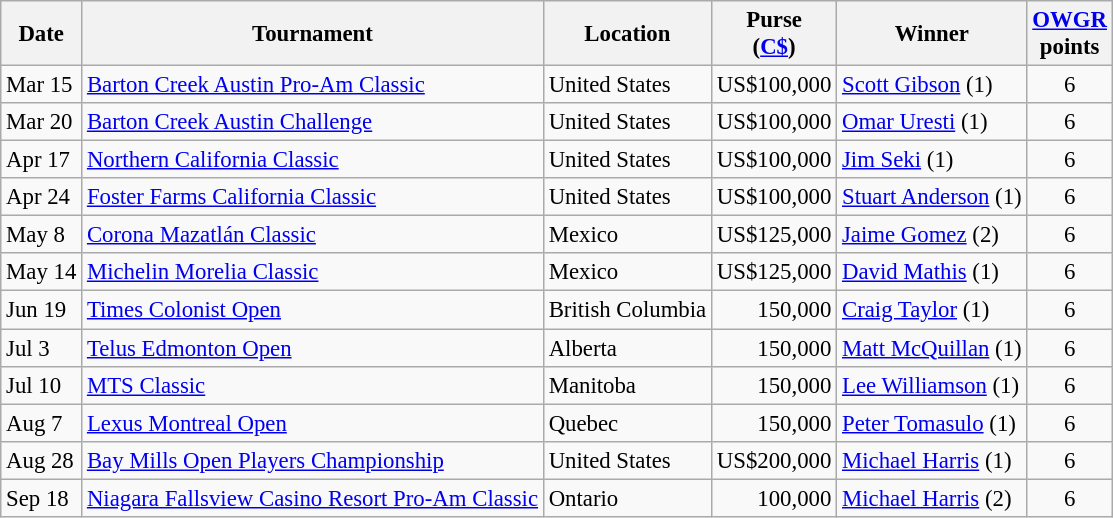<table class="wikitable" style="font-size:95%">
<tr>
<th>Date</th>
<th>Tournament</th>
<th>Location</th>
<th>Purse<br>(<a href='#'>C$</a>)</th>
<th>Winner</th>
<th><a href='#'>OWGR</a><br>points</th>
</tr>
<tr>
<td>Mar 15</td>
<td><a href='#'>Barton Creek Austin Pro-Am Classic</a></td>
<td>United States</td>
<td align=right>US$100,000</td>
<td> <a href='#'>Scott Gibson</a> (1)</td>
<td align=center>6</td>
</tr>
<tr>
<td>Mar 20</td>
<td><a href='#'>Barton Creek Austin Challenge</a></td>
<td>United States</td>
<td align=right>US$100,000</td>
<td> <a href='#'>Omar Uresti</a> (1)</td>
<td align=center>6</td>
</tr>
<tr>
<td>Apr 17</td>
<td><a href='#'>Northern California Classic</a></td>
<td>United States</td>
<td align=right>US$100,000</td>
<td> <a href='#'>Jim Seki</a> (1)</td>
<td align=center>6</td>
</tr>
<tr>
<td>Apr 24</td>
<td><a href='#'>Foster Farms California Classic</a></td>
<td>United States</td>
<td align=right>US$100,000</td>
<td> <a href='#'>Stuart Anderson</a> (1)</td>
<td align=center>6</td>
</tr>
<tr>
<td>May 8</td>
<td><a href='#'>Corona Mazatlán Classic</a></td>
<td>Mexico</td>
<td align=right>US$125,000</td>
<td> <a href='#'>Jaime Gomez</a> (2)</td>
<td align=center>6</td>
</tr>
<tr>
<td>May 14</td>
<td><a href='#'>Michelin Morelia Classic</a></td>
<td>Mexico</td>
<td align=right>US$125,000</td>
<td> <a href='#'>David Mathis</a> (1)</td>
<td align=center>6</td>
</tr>
<tr>
<td>Jun 19</td>
<td><a href='#'>Times Colonist Open</a></td>
<td>British Columbia</td>
<td align=right>150,000</td>
<td> <a href='#'>Craig Taylor</a> (1)</td>
<td align=center>6</td>
</tr>
<tr>
<td>Jul 3</td>
<td><a href='#'>Telus Edmonton Open</a></td>
<td>Alberta</td>
<td align=right>150,000</td>
<td> <a href='#'>Matt McQuillan</a> (1)</td>
<td align=center>6</td>
</tr>
<tr>
<td>Jul 10</td>
<td><a href='#'>MTS Classic</a></td>
<td>Manitoba</td>
<td align=right>150,000</td>
<td> <a href='#'>Lee Williamson</a> (1)</td>
<td align=center>6</td>
</tr>
<tr>
<td>Aug 7</td>
<td><a href='#'>Lexus Montreal Open</a></td>
<td>Quebec</td>
<td align=right>150,000</td>
<td> <a href='#'>Peter Tomasulo</a> (1)</td>
<td align=center>6</td>
</tr>
<tr>
<td>Aug 28</td>
<td><a href='#'>Bay Mills Open Players Championship</a></td>
<td>United States</td>
<td align=right>US$200,000</td>
<td> <a href='#'>Michael Harris</a> (1)</td>
<td align=center>6</td>
</tr>
<tr>
<td>Sep 18</td>
<td><a href='#'>Niagara Fallsview Casino Resort Pro-Am Classic</a></td>
<td>Ontario</td>
<td align=right>100,000</td>
<td> <a href='#'>Michael Harris</a> (2)</td>
<td align=center>6</td>
</tr>
</table>
